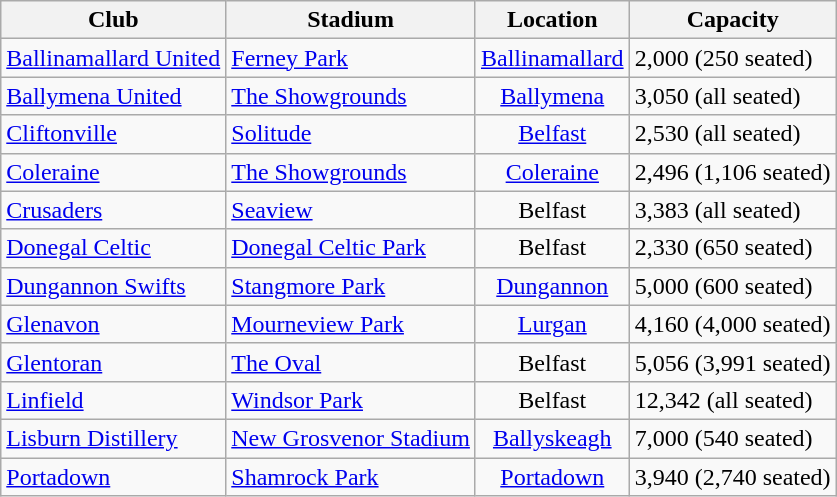<table class="wikitable sortable">
<tr>
<th>Club</th>
<th>Stadium</th>
<th>Location</th>
<th>Capacity</th>
</tr>
<tr>
<td><a href='#'>Ballinamallard United</a></td>
<td><a href='#'>Ferney Park</a></td>
<td style="text-align:center;"><a href='#'>Ballinamallard</a></td>
<td>2,000 (250 seated)</td>
</tr>
<tr>
<td><a href='#'>Ballymena United</a></td>
<td><a href='#'>The Showgrounds</a></td>
<td style="text-align:center;"><a href='#'>Ballymena</a></td>
<td>3,050 (all seated)</td>
</tr>
<tr>
<td><a href='#'>Cliftonville</a></td>
<td><a href='#'>Solitude</a></td>
<td style="text-align:center;"><a href='#'>Belfast</a></td>
<td>2,530 (all seated)</td>
</tr>
<tr>
<td><a href='#'>Coleraine</a></td>
<td><a href='#'>The Showgrounds</a></td>
<td style="text-align:center;"><a href='#'>Coleraine</a></td>
<td>2,496 (1,106 seated)</td>
</tr>
<tr>
<td><a href='#'>Crusaders</a></td>
<td><a href='#'>Seaview</a></td>
<td style="text-align:center;">Belfast</td>
<td>3,383 (all seated)</td>
</tr>
<tr>
<td><a href='#'>Donegal Celtic</a></td>
<td><a href='#'>Donegal Celtic Park</a></td>
<td style="text-align:center;">Belfast</td>
<td>2,330 (650 seated)</td>
</tr>
<tr>
<td><a href='#'>Dungannon Swifts</a></td>
<td><a href='#'>Stangmore Park</a></td>
<td style="text-align:center;"><a href='#'>Dungannon</a></td>
<td>5,000 (600 seated)</td>
</tr>
<tr>
<td><a href='#'>Glenavon</a></td>
<td><a href='#'>Mourneview Park</a></td>
<td style="text-align:center;"><a href='#'>Lurgan</a></td>
<td>4,160 (4,000 seated)</td>
</tr>
<tr>
<td><a href='#'>Glentoran</a></td>
<td><a href='#'>The Oval</a></td>
<td style="text-align:center;">Belfast</td>
<td>5,056 (3,991 seated)</td>
</tr>
<tr>
<td><a href='#'>Linfield</a></td>
<td><a href='#'>Windsor Park</a></td>
<td style="text-align:center;">Belfast</td>
<td>12,342 (all seated)</td>
</tr>
<tr>
<td><a href='#'>Lisburn Distillery</a></td>
<td><a href='#'>New Grosvenor Stadium</a></td>
<td style="text-align:center;"><a href='#'>Ballyskeagh</a></td>
<td>7,000 (540 seated)</td>
</tr>
<tr>
<td><a href='#'>Portadown</a></td>
<td><a href='#'>Shamrock Park</a></td>
<td style="text-align:center;"><a href='#'>Portadown</a></td>
<td>3,940 (2,740 seated)</td>
</tr>
</table>
